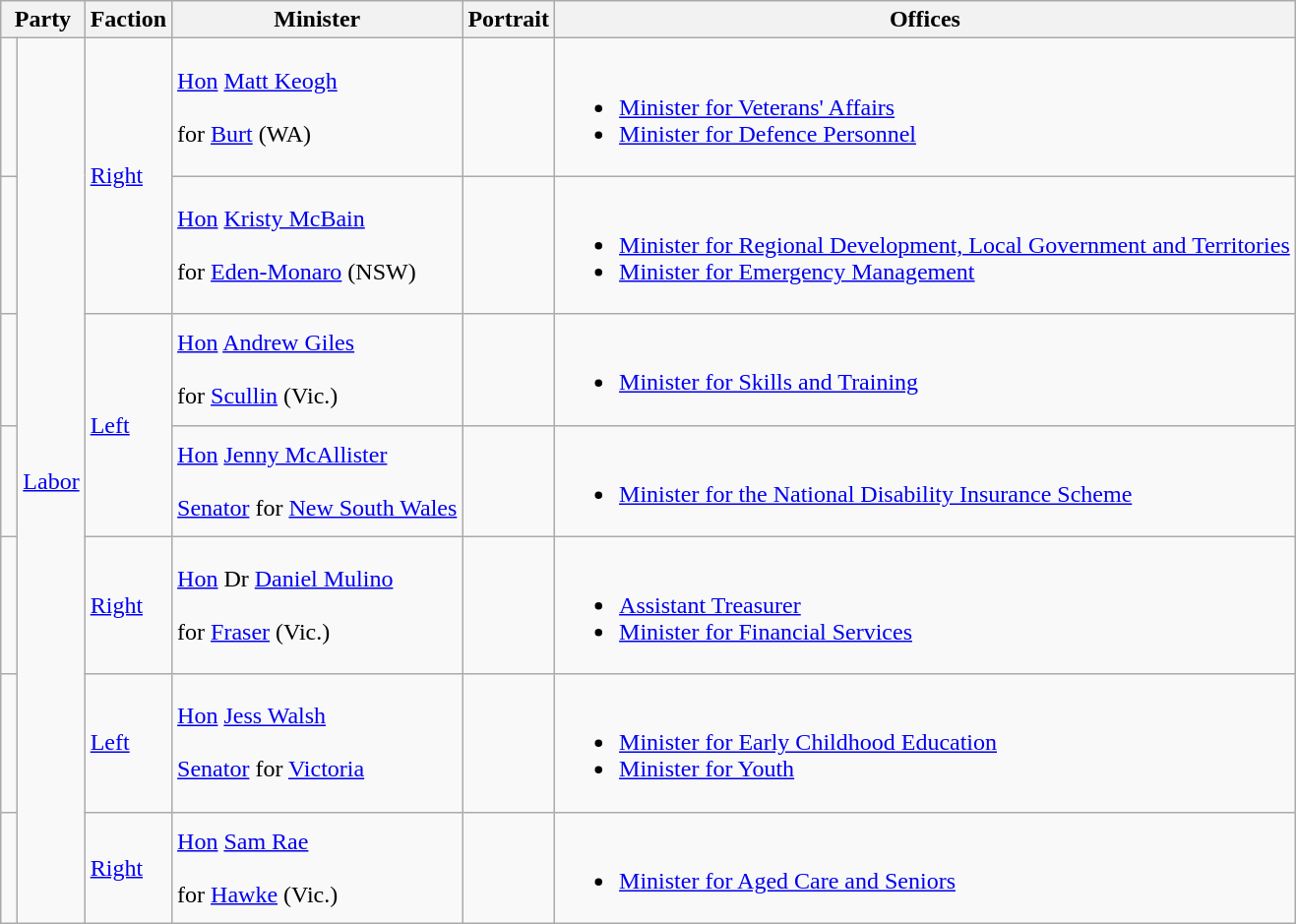<table class="wikitable sortable">
<tr>
<th colspan="2">Party</th>
<th>Faction</th>
<th>Minister</th>
<th>Portrait</th>
<th>Offices</th>
</tr>
<tr>
<td> </td>
<td rowspan="7"><a href='#'>Labor</a></td>
<td rowspan="2"><a href='#'>Right</a></td>
<td><a href='#'>Hon</a> <a href='#'>Matt Keogh</a><br><br> for <a href='#'>Burt</a> (WA)<br></td>
<td></td>
<td><br><ul><li><a href='#'>Minister for Veterans' Affairs</a></li><li><a href='#'>Minister for Defence Personnel</a></li></ul></td>
</tr>
<tr>
<td> </td>
<td><a href='#'>Hon</a> <a href='#'>Kristy McBain</a><br><br> for <a href='#'>Eden-Monaro</a> (NSW)<br></td>
<td></td>
<td><br><ul><li><a href='#'>Minister for Regional Development, Local Government and Territories</a></li><li><a href='#'>Minister for Emergency Management</a></li></ul></td>
</tr>
<tr>
<td> </td>
<td rowspan="2"><a href='#'>Left</a></td>
<td><a href='#'>Hon</a> <a href='#'>Andrew Giles</a><br><br> for <a href='#'>Scullin</a> (Vic.)<br></td>
<td></td>
<td><br><ul><li><a href='#'>Minister for Skills and Training</a></li></ul></td>
</tr>
<tr>
<td> </td>
<td><a href='#'>Hon</a> <a href='#'>Jenny McAllister</a><br><br><a href='#'>Senator</a> for <a href='#'>New South Wales</a><br></td>
<td></td>
<td><br><ul><li><a href='#'>Minister for the National Disability Insurance Scheme</a></li></ul></td>
</tr>
<tr>
<td> </td>
<td><a href='#'>Right</a></td>
<td><a href='#'>Hon</a> Dr <a href='#'>Daniel Mulino</a><br><br> for <a href='#'>Fraser</a> (Vic.)<br></td>
<td></td>
<td><br><ul><li><a href='#'>Assistant Treasurer</a></li><li><a href='#'>Minister for Financial Services</a></li></ul></td>
</tr>
<tr>
<td> </td>
<td><a href='#'>Left</a></td>
<td><a href='#'>Hon</a> <a href='#'>Jess Walsh</a><br><br><a href='#'>Senator</a> for <a href='#'>Victoria</a><br></td>
<td></td>
<td><br><ul><li><a href='#'>Minister for Early Childhood Education</a></li><li><a href='#'>Minister for Youth</a></li></ul></td>
</tr>
<tr>
<td> </td>
<td><a href='#'>Right</a></td>
<td><a href='#'>Hon</a> <a href='#'>Sam Rae</a><br><br> for <a href='#'>Hawke</a> (Vic.)<br></td>
<td></td>
<td><br><ul><li><a href='#'>Minister for Aged Care and Seniors</a></li></ul></td>
</tr>
</table>
